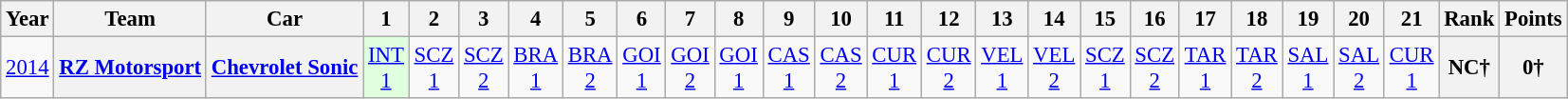<table class="wikitable" style="text-align:center; font-size:95%">
<tr>
<th>Year</th>
<th>Team</th>
<th>Car</th>
<th>1</th>
<th>2</th>
<th>3</th>
<th>4</th>
<th>5</th>
<th>6</th>
<th>7</th>
<th>8</th>
<th>9</th>
<th>10</th>
<th>11</th>
<th>12</th>
<th>13</th>
<th>14</th>
<th>15</th>
<th>16</th>
<th>17</th>
<th>18</th>
<th>19</th>
<th>20</th>
<th>21</th>
<th>Rank</th>
<th>Points</th>
</tr>
<tr>
<td><a href='#'>2014</a></td>
<th><a href='#'>RZ Motorsport</a></th>
<th><a href='#'>Chevrolet Sonic</a></th>
<td style="background:#DFFFDF;"><a href='#'>INT<br>1</a><br></td>
<td><a href='#'>SCZ<br>1</a></td>
<td><a href='#'>SCZ<br>2</a></td>
<td><a href='#'>BRA<br>1</a></td>
<td><a href='#'>BRA<br>2</a></td>
<td><a href='#'>GOI<br>1</a></td>
<td><a href='#'>GOI<br>2</a></td>
<td><a href='#'>GOI<br>1</a></td>
<td><a href='#'>CAS<br>1</a></td>
<td><a href='#'>CAS<br>2</a></td>
<td><a href='#'>CUR<br>1</a></td>
<td><a href='#'>CUR<br>2</a></td>
<td><a href='#'>VEL<br>1</a></td>
<td><a href='#'>VEL<br>2</a></td>
<td><a href='#'>SCZ<br>1</a></td>
<td><a href='#'>SCZ<br>2</a></td>
<td><a href='#'>TAR<br>1</a></td>
<td><a href='#'>TAR<br>2</a></td>
<td><a href='#'>SAL<br>1</a></td>
<td><a href='#'>SAL<br>2</a></td>
<td><a href='#'>CUR<br>1</a></td>
<th>NC†</th>
<th>0†</th>
</tr>
</table>
